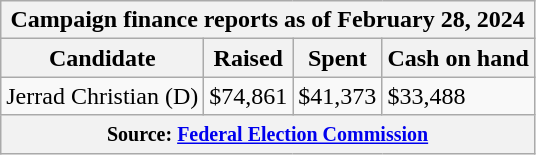<table class="wikitable sortable">
<tr>
<th colspan=4>Campaign finance reports as of February 28, 2024</th>
</tr>
<tr style="text-align:center;">
<th>Candidate</th>
<th>Raised</th>
<th>Spent</th>
<th>Cash on hand</th>
</tr>
<tr>
<td>Jerrad Christian (D)</td>
<td>$74,861</td>
<td>$41,373</td>
<td>$33,488</td>
</tr>
<tr>
<th colspan="4"><small>Source: <a href='#'>Federal Election Commission</a></small></th>
</tr>
</table>
